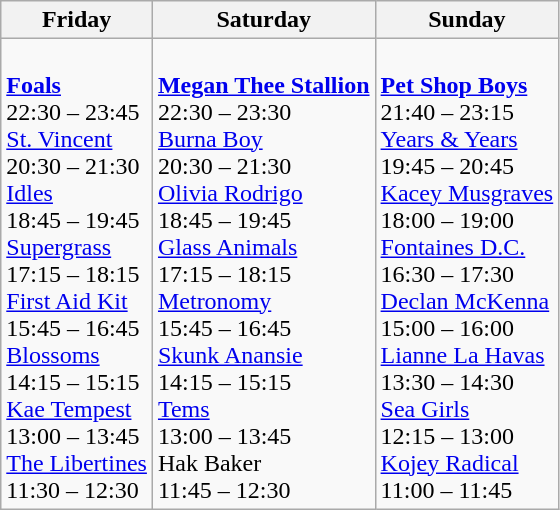<table class="wikitable">
<tr>
<th>Friday</th>
<th>Saturday</th>
<th>Sunday</th>
</tr>
<tr valign="top">
<td><br><strong><a href='#'>Foals</a></strong>
<br>22:30 – 23:45
<br><a href='#'>St. Vincent</a>
<br>20:30 – 21:30
<br><a href='#'>Idles</a>
<br>18:45 – 19:45
<br><a href='#'>Supergrass</a>
<br>17:15 – 18:15
<br><a href='#'>First Aid Kit</a>
<br>15:45 – 16:45
<br><a href='#'>Blossoms</a>
<br>14:15 – 15:15
<br><a href='#'>Kae Tempest</a>
<br>13:00 – 13:45
<br><a href='#'>The Libertines</a>
<br>11:30 – 12:30</td>
<td><br><strong><a href='#'>Megan Thee Stallion</a></strong>
<br>22:30 – 23:30
<br><a href='#'>Burna Boy</a>
<br>20:30 – 21:30
<br><a href='#'>Olivia Rodrigo</a>
<br>18:45 – 19:45
<br><a href='#'>Glass Animals</a>
<br>17:15 – 18:15
<br><a href='#'>Metronomy</a>
<br>15:45 – 16:45
<br><a href='#'>Skunk Anansie</a>
<br>14:15 – 15:15
<br><a href='#'>Tems</a>
<br>13:00 – 13:45
<br>Hak Baker
<br>11:45 – 12:30</td>
<td><br><strong><a href='#'>Pet Shop Boys</a></strong>
<br>21:40 – 23:15
<br><a href='#'>Years & Years</a>
<br>19:45 – 20:45
<br><a href='#'>Kacey Musgraves</a>
<br>18:00 – 19:00
<br><a href='#'>Fontaines D.C.</a>
<br>16:30 – 17:30
<br><a href='#'>Declan McKenna</a>
<br>15:00 – 16:00
<br><a href='#'>Lianne La Havas</a>
<br>13:30 – 14:30
<br><a href='#'>Sea Girls</a>
<br>12:15 – 13:00
<br><a href='#'>Kojey Radical</a>
<br>11:00 – 11:45</td>
</tr>
</table>
